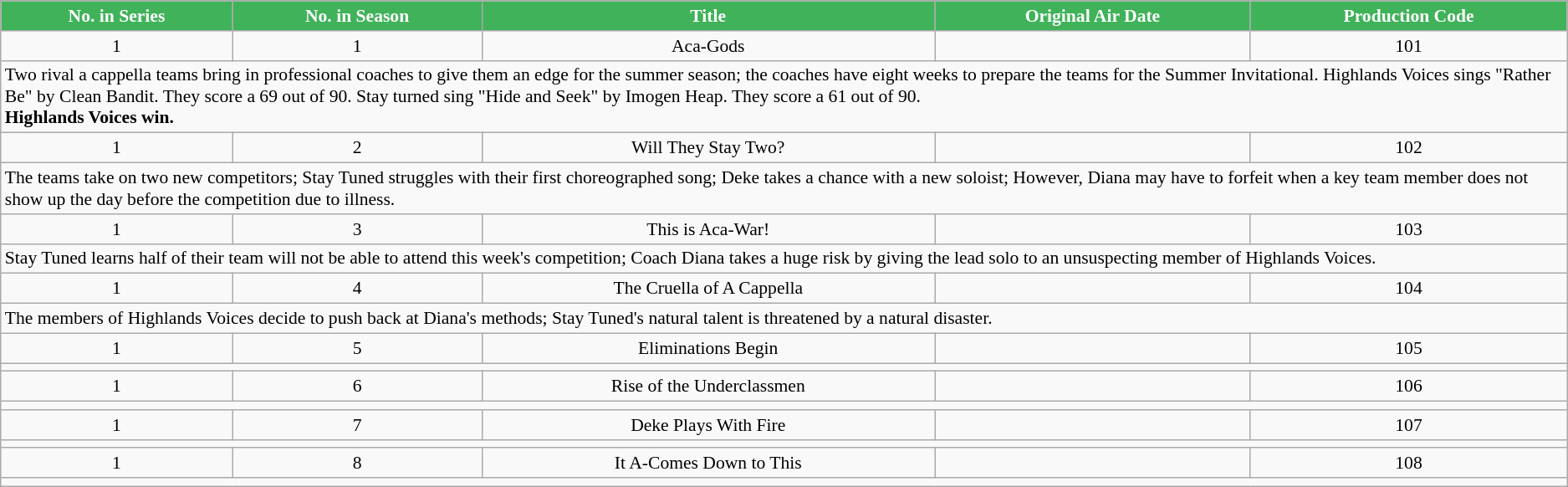<table class="wikitable plainrowheaders" style="font-size:90%">
<tr style="color:white;">
<th style="background-color: #40B25A; color: #ffffff;">No. in Series</th>
<th style="background-color: #40B25A; color: #ffffff;">No. in Season</th>
<th style="background-color: #40B25A; color: #ffffff;">Title</th>
<th style="background-color: #40B25A; color: #ffffff;">Original Air Date</th>
<th style="background-color: #40B25A; color: #ffffff;">Production Code</th>
</tr>
<tr>
<td style="text-align:center;">1</td>
<td style="text-align:center;">1</td>
<td style="text-align:center;">Aca-Gods</td>
<td style="text-align:center;"></td>
<td style="text-align:center;">101</td>
</tr>
<tr>
<td colspan="6">Two rival a cappella teams bring in professional coaches to give them an edge for the summer season; the coaches have eight weeks to prepare the teams for the Summer Invitational. Highlands Voices sings "Rather Be" by Clean Bandit. They score a 69 out of 90. Stay turned sing "Hide and Seek" by Imogen Heap. They score a 61 out of 90.<br><strong>Highlands Voices win.</strong></td>
</tr>
<tr>
<td style="text-align:center;">1</td>
<td style="text-align:center;">2</td>
<td style="text-align:center;">Will They Stay Two?</td>
<td style="text-align:center;"></td>
<td style="text-align:center;">102</td>
</tr>
<tr>
<td colspan="6">The teams take on two new competitors; Stay Tuned struggles with their first choreographed song; Deke takes a chance with a new soloist; However, Diana may have to forfeit when a key team member does not show up the day before the competition due to illness.</td>
</tr>
<tr>
<td style="text-align:center;">1</td>
<td style="text-align:center;">3</td>
<td style="text-align:center;">This is Aca-War!</td>
<td style="text-align:center;"></td>
<td style="text-align:center;">103</td>
</tr>
<tr>
<td colspan="6">Stay Tuned learns half of their team will not be able to attend this week's competition; Coach Diana takes a huge risk by giving the lead solo to an unsuspecting member of Highlands Voices.</td>
</tr>
<tr>
<td style="text-align:center;">1</td>
<td style="text-align:center;">4</td>
<td style="text-align:center;">The Cruella of A Cappella</td>
<td style="text-align:center;"></td>
<td style="text-align:center;">104</td>
</tr>
<tr>
<td colspan="6">The members of Highlands Voices decide to push back at Diana's methods; Stay Tuned's natural talent is threatened by a natural disaster.</td>
</tr>
<tr>
<td style="text-align:center;">1</td>
<td style="text-align:center;">5</td>
<td style="text-align:center;">Eliminations Begin</td>
<td style="text-align:center;"></td>
<td style="text-align:center;">105</td>
</tr>
<tr>
<td colspan="6"></td>
</tr>
<tr>
<td style="text-align:center;">1</td>
<td style="text-align:center;">6</td>
<td style="text-align:center;">Rise of the Underclassmen</td>
<td style="text-align:center;"></td>
<td style="text-align:center;">106</td>
</tr>
<tr>
<td colspan="6"></td>
</tr>
<tr>
<td style="text-align:center;">1</td>
<td style="text-align:center;">7</td>
<td style="text-align:center;">Deke Plays With Fire</td>
<td style="text-align:center;"></td>
<td style="text-align:center;">107</td>
</tr>
<tr>
<td colspan="6"></td>
</tr>
<tr>
<td style="text-align:center;">1</td>
<td style="text-align:center;">8</td>
<td style="text-align:center;">It A-Comes Down to This</td>
<td style="text-align:center;"></td>
<td style="text-align:center;">108</td>
</tr>
<tr>
<td colspan="6"></td>
</tr>
</table>
